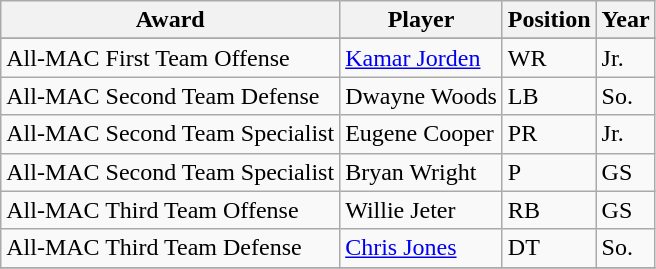<table class="wikitable" border="1">
<tr align=center>
<th style= >Award</th>
<th style= >Player</th>
<th style= >Position</th>
<th style= >Year</th>
</tr>
<tr align="center">
</tr>
<tr>
<td>All-MAC First Team Offense</td>
<td><a href='#'>Kamar Jorden</a></td>
<td>WR</td>
<td>Jr.</td>
</tr>
<tr>
<td>All-MAC Second Team Defense</td>
<td>Dwayne Woods</td>
<td>LB</td>
<td>So.</td>
</tr>
<tr>
<td>All-MAC Second Team Specialist</td>
<td>Eugene Cooper</td>
<td>PR</td>
<td>Jr.</td>
</tr>
<tr>
<td>All-MAC Second Team Specialist</td>
<td>Bryan Wright</td>
<td>P</td>
<td>GS</td>
</tr>
<tr>
<td>All-MAC Third Team Offense</td>
<td>Willie Jeter</td>
<td>RB</td>
<td>GS</td>
</tr>
<tr>
<td>All-MAC Third Team Defense</td>
<td><a href='#'>Chris Jones</a></td>
<td>DT</td>
<td>So.</td>
</tr>
<tr>
</tr>
</table>
